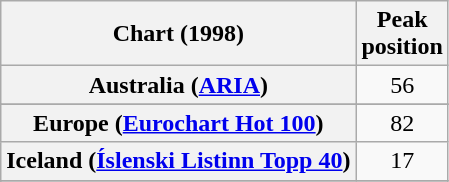<table class="wikitable sortable plainrowheaders" style="text-align:center">
<tr>
<th>Chart (1998)</th>
<th>Peak<br>position</th>
</tr>
<tr>
<th scope="row">Australia (<a href='#'>ARIA</a>)</th>
<td>56</td>
</tr>
<tr>
</tr>
<tr>
</tr>
<tr>
</tr>
<tr>
<th scope="row">Europe (<a href='#'>Eurochart Hot 100</a>)</th>
<td>82</td>
</tr>
<tr>
<th scope="row">Iceland (<a href='#'>Íslenski Listinn Topp 40</a>)</th>
<td>17</td>
</tr>
<tr>
</tr>
<tr>
</tr>
<tr>
</tr>
<tr>
</tr>
<tr>
</tr>
<tr>
</tr>
<tr>
</tr>
<tr>
</tr>
</table>
